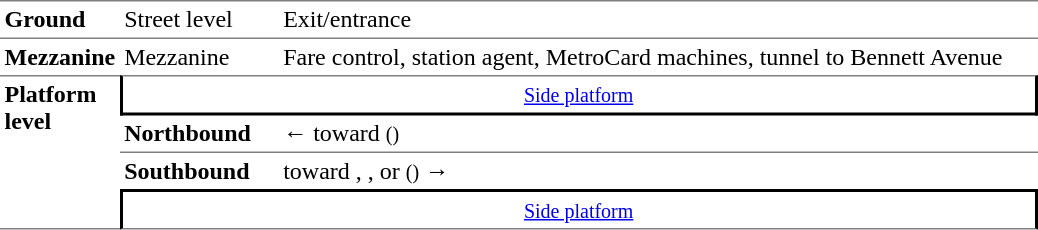<table border=0 cellspacing=0 cellpadding=3>
<tr>
<td style="border-top:solid 1px gray;" width=50><strong>Ground</strong></td>
<td style="border-top:solid 1px gray;" width=100>Street level</td>
<td style="border-top:solid 1px gray;" width=500>Exit/entrance<br></td>
</tr>
<tr>
<td style="border-top:solid 1px gray;"><strong>Mezzanine</strong></td>
<td style="border-top:solid 1px gray;">Mezzanine</td>
<td style="border-top:solid 1px gray;">Fare control, station agent, MetroCard machines, tunnel to Bennett Avenue</td>
</tr>
<tr>
<td style="border-top:solid 1px gray;border-bottom:solid 1px gray;" rowspan=4 valign=top><strong>Platform level</strong></td>
<td style="border-top:solid 1px gray;border-right:solid 2px black;border-left:solid 2px black;border-bottom:solid 2px black;text-align:center;" colspan=2><small><a href='#'>Side platform</a></small></td>
</tr>
<tr>
<td style="border-bottom:solid 1px gray;"><span><strong>Northbound</strong></span></td>
<td style="border-bottom:solid 1px gray;">←  toward  <small>()</small></td>
</tr>
<tr =>
<td><span><strong>Southbound</strong></span></td>
<td>  toward , , or <small>()</small> →</td>
</tr>
<tr>
<td style="border-top:solid 2px black;border-right:solid 2px black;border-left:solid 2px black;border-bottom:solid 1px gray;text-align:center;" colspan=2><small><a href='#'>Side platform</a></small></td>
</tr>
</table>
